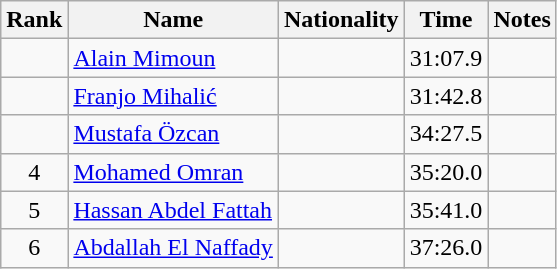<table class="wikitable sortable" style="text-align:center">
<tr>
<th>Rank</th>
<th>Name</th>
<th>Nationality</th>
<th>Time</th>
<th>Notes</th>
</tr>
<tr>
<td></td>
<td align=left><a href='#'>Alain Mimoun</a></td>
<td align=left></td>
<td>31:07.9</td>
<td></td>
</tr>
<tr>
<td></td>
<td align=left><a href='#'>Franjo Mihalić</a></td>
<td align=left></td>
<td>31:42.8</td>
<td></td>
</tr>
<tr>
<td></td>
<td align=left><a href='#'>Mustafa Özcan</a></td>
<td align=left></td>
<td>34:27.5</td>
<td></td>
</tr>
<tr>
<td>4</td>
<td align=left><a href='#'>Mohamed Omran</a></td>
<td align=left></td>
<td>35:20.0</td>
<td></td>
</tr>
<tr>
<td>5</td>
<td align=left><a href='#'>Hassan Abdel Fattah</a></td>
<td align=left></td>
<td>35:41.0</td>
<td></td>
</tr>
<tr>
<td>6</td>
<td align=left><a href='#'>Abdallah El Naffady</a></td>
<td align=left></td>
<td>37:26.0</td>
<td></td>
</tr>
</table>
